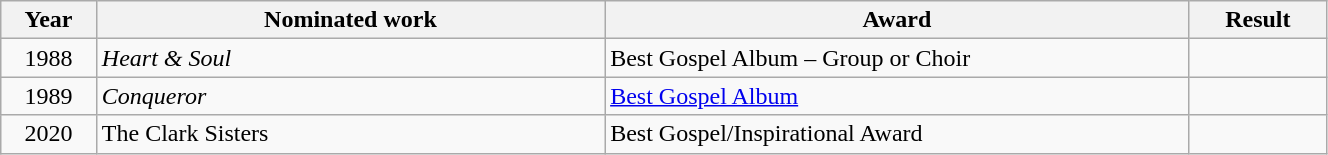<table class="wikitable" style="width:70%;">
<tr>
<th style="width:3%;">Year</th>
<th style="width:20%;">Nominated work</th>
<th style="width:23%;">Award</th>
<th style="width:5%;">Result</th>
</tr>
<tr>
<td align="center">1988</td>
<td><em>Heart & Soul</em></td>
<td>Best Gospel Album – Group or Choir</td>
<td></td>
</tr>
<tr>
<td align="center">1989</td>
<td><em>Conqueror</em></td>
<td><a href='#'>Best Gospel Album</a></td>
<td></td>
</tr>
<tr>
<td align="center">2020</td>
<td>The Clark Sisters</td>
<td>Best Gospel/Inspirational Award </td>
<td></td>
</tr>
</table>
